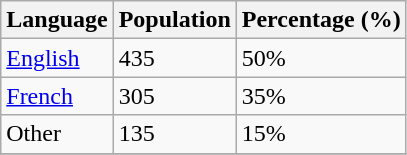<table class="wikitable">
<tr>
<th>Language</th>
<th>Population</th>
<th>Percentage (%)</th>
</tr>
<tr>
<td><a href='#'>English</a></td>
<td>435</td>
<td>50%</td>
</tr>
<tr>
<td><a href='#'>French</a></td>
<td>305</td>
<td>35%</td>
</tr>
<tr>
<td>Other</td>
<td>135</td>
<td>15%</td>
</tr>
<tr>
</tr>
</table>
